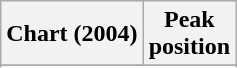<table class="wikitable sortable plainrowheaders" style="text-align:center">
<tr>
<th scope="col">Chart (2004)</th>
<th scope="col">Peak<br>position</th>
</tr>
<tr>
</tr>
<tr>
</tr>
<tr>
</tr>
</table>
